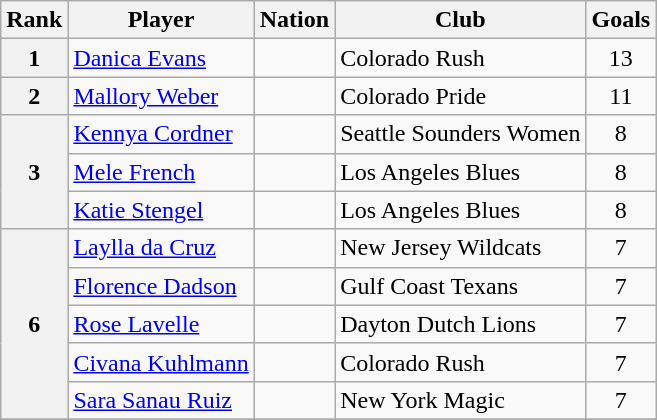<table class="wikitable">
<tr>
<th>Rank</th>
<th>Player</th>
<th>Nation</th>
<th>Club</th>
<th>Goals</th>
</tr>
<tr>
<th>1</th>
<td><a href='#'>Danica Evans</a></td>
<td></td>
<td>Colorado Rush</td>
<td style="text-align:center;">13</td>
</tr>
<tr>
<th>2</th>
<td><a href='#'>Mallory Weber</a></td>
<td></td>
<td>Colorado Pride</td>
<td style="text-align:center;">11</td>
</tr>
<tr>
<th rowspan="3">3</th>
<td><a href='#'>Kennya Cordner</a></td>
<td></td>
<td>Seattle Sounders Women</td>
<td style="text-align:center;">8</td>
</tr>
<tr>
<td><a href='#'>Mele French</a></td>
<td></td>
<td>Los Angeles Blues</td>
<td style="text-align:center;">8</td>
</tr>
<tr>
<td><a href='#'>Katie Stengel</a></td>
<td></td>
<td>Los Angeles Blues</td>
<td style="text-align:center;">8</td>
</tr>
<tr>
<th rowspan="5">6</th>
<td><a href='#'>Laylla da Cruz</a></td>
<td></td>
<td>New Jersey Wildcats</td>
<td style="text-align:center;">7</td>
</tr>
<tr>
<td><a href='#'>Florence Dadson</a></td>
<td></td>
<td>Gulf Coast Texans</td>
<td style="text-align:center;">7</td>
</tr>
<tr>
<td><a href='#'>Rose Lavelle</a></td>
<td></td>
<td>Dayton Dutch Lions</td>
<td style="text-align:center;">7</td>
</tr>
<tr>
<td><a href='#'>Civana Kuhlmann</a></td>
<td></td>
<td>Colorado Rush</td>
<td style="text-align:center;">7</td>
</tr>
<tr>
<td><a href='#'>Sara Sanau Ruiz</a></td>
<td></td>
<td>New York Magic</td>
<td style="text-align:center;">7</td>
</tr>
<tr>
</tr>
</table>
